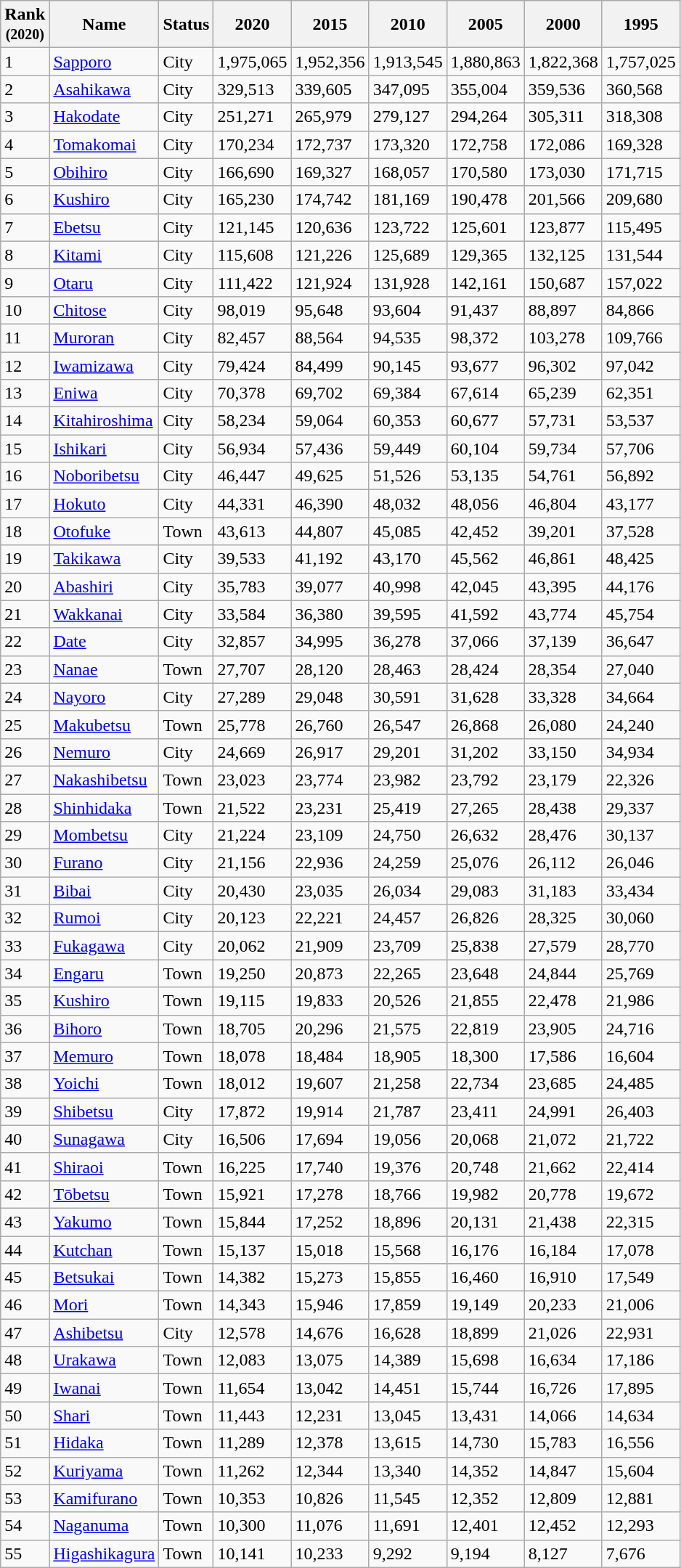<table class="wikitable sortable">
<tr>
<th>Rank<br><small>(2020)</small></th>
<th>Name</th>
<th>Status</th>
<th>2020</th>
<th>2015</th>
<th>2010</th>
<th>2005</th>
<th>2000</th>
<th>1995</th>
</tr>
<tr>
<td>1</td>
<td><a href='#'>Sapporo</a></td>
<td>City</td>
<td>1,975,065</td>
<td>1,952,356</td>
<td>1,913,545</td>
<td>1,880,863</td>
<td>1,822,368</td>
<td>1,757,025</td>
</tr>
<tr>
<td>2</td>
<td><a href='#'>Asahikawa</a></td>
<td>City</td>
<td>329,513</td>
<td>339,605</td>
<td>347,095</td>
<td>355,004</td>
<td>359,536</td>
<td>360,568</td>
</tr>
<tr>
<td>3</td>
<td><a href='#'>Hakodate</a></td>
<td>City</td>
<td>251,271</td>
<td>265,979</td>
<td>279,127</td>
<td>294,264</td>
<td>305,311</td>
<td>318,308</td>
</tr>
<tr>
<td>4</td>
<td><a href='#'>Tomakomai</a></td>
<td>City</td>
<td>170,234</td>
<td>172,737</td>
<td>173,320</td>
<td>172,758</td>
<td>172,086</td>
<td>169,328</td>
</tr>
<tr>
<td>5</td>
<td><a href='#'>Obihiro</a></td>
<td>City</td>
<td>166,690</td>
<td>169,327</td>
<td>168,057</td>
<td>170,580</td>
<td>173,030</td>
<td>171,715</td>
</tr>
<tr>
<td>6</td>
<td><a href='#'>Kushiro</a></td>
<td>City</td>
<td>165,230</td>
<td>174,742</td>
<td>181,169</td>
<td>190,478</td>
<td>201,566</td>
<td>209,680</td>
</tr>
<tr>
<td>7</td>
<td><a href='#'>Ebetsu</a></td>
<td>City</td>
<td>121,145</td>
<td>120,636</td>
<td>123,722</td>
<td>125,601</td>
<td>123,877</td>
<td>115,495</td>
</tr>
<tr>
<td>8</td>
<td><a href='#'>Kitami</a></td>
<td>City</td>
<td>115,608</td>
<td>121,226</td>
<td>125,689</td>
<td>129,365</td>
<td>132,125</td>
<td>131,544</td>
</tr>
<tr>
<td>9</td>
<td><a href='#'>Otaru</a></td>
<td>City</td>
<td>111,422</td>
<td>121,924</td>
<td>131,928</td>
<td>142,161</td>
<td>150,687</td>
<td>157,022</td>
</tr>
<tr>
<td>10</td>
<td><a href='#'>Chitose</a></td>
<td>City</td>
<td>98,019</td>
<td>95,648</td>
<td>93,604</td>
<td>91,437</td>
<td>88,897</td>
<td>84,866</td>
</tr>
<tr>
<td>11</td>
<td><a href='#'>Muroran</a></td>
<td>City</td>
<td>82,457</td>
<td>88,564</td>
<td>94,535</td>
<td>98,372</td>
<td>103,278</td>
<td>109,766</td>
</tr>
<tr>
<td>12</td>
<td><a href='#'>Iwamizawa</a></td>
<td>City</td>
<td>79,424</td>
<td>84,499</td>
<td>90,145</td>
<td>93,677</td>
<td>96,302</td>
<td>97,042</td>
</tr>
<tr>
<td>13</td>
<td><a href='#'>Eniwa</a></td>
<td>City</td>
<td>70,378</td>
<td>69,702</td>
<td>69,384</td>
<td>67,614</td>
<td>65,239</td>
<td>62,351</td>
</tr>
<tr>
<td>14</td>
<td><a href='#'>Kitahiroshima</a></td>
<td>City</td>
<td>58,234</td>
<td>59,064</td>
<td>60,353</td>
<td>60,677</td>
<td>57,731</td>
<td>53,537</td>
</tr>
<tr>
<td>15</td>
<td><a href='#'>Ishikari</a></td>
<td>City</td>
<td>56,934</td>
<td>57,436</td>
<td>59,449</td>
<td>60,104</td>
<td>59,734</td>
<td>57,706</td>
</tr>
<tr>
<td>16</td>
<td><a href='#'>Noboribetsu</a></td>
<td>City</td>
<td>46,447</td>
<td>49,625</td>
<td>51,526</td>
<td>53,135</td>
<td>54,761</td>
<td>56,892</td>
</tr>
<tr>
<td>17</td>
<td><a href='#'>Hokuto</a></td>
<td>City</td>
<td>44,331</td>
<td>46,390</td>
<td>48,032</td>
<td>48,056</td>
<td>46,804</td>
<td>43,177</td>
</tr>
<tr>
<td>18</td>
<td><a href='#'>Otofuke</a></td>
<td>Town</td>
<td>43,613</td>
<td>44,807</td>
<td>45,085</td>
<td>42,452</td>
<td>39,201</td>
<td>37,528</td>
</tr>
<tr>
<td>19</td>
<td><a href='#'>Takikawa</a></td>
<td>City</td>
<td>39,533</td>
<td>41,192</td>
<td>43,170</td>
<td>45,562</td>
<td>46,861</td>
<td>48,425</td>
</tr>
<tr>
<td>20</td>
<td><a href='#'>Abashiri</a></td>
<td>City</td>
<td>35,783</td>
<td>39,077</td>
<td>40,998</td>
<td>42,045</td>
<td>43,395</td>
<td>44,176</td>
</tr>
<tr>
<td>21</td>
<td><a href='#'>Wakkanai</a></td>
<td>City</td>
<td>33,584</td>
<td>36,380</td>
<td>39,595</td>
<td>41,592</td>
<td>43,774</td>
<td>45,754</td>
</tr>
<tr>
<td>22</td>
<td><a href='#'>Date</a></td>
<td>City</td>
<td>32,857</td>
<td>34,995</td>
<td>36,278</td>
<td>37,066</td>
<td>37,139</td>
<td>36,647</td>
</tr>
<tr>
<td>23</td>
<td><a href='#'>Nanae</a></td>
<td>Town</td>
<td>27,707</td>
<td>28,120</td>
<td>28,463</td>
<td>28,424</td>
<td>28,354</td>
<td>27,040</td>
</tr>
<tr>
<td>24</td>
<td><a href='#'>Nayoro</a></td>
<td>City</td>
<td>27,289</td>
<td>29,048</td>
<td>30,591</td>
<td>31,628</td>
<td>33,328</td>
<td>34,664</td>
</tr>
<tr>
<td>25</td>
<td><a href='#'>Makubetsu</a></td>
<td>Town</td>
<td>25,778</td>
<td>26,760</td>
<td>26,547</td>
<td>26,868</td>
<td>26,080</td>
<td>24,240</td>
</tr>
<tr>
<td>26</td>
<td><a href='#'>Nemuro</a></td>
<td>City</td>
<td>24,669</td>
<td>26,917</td>
<td>29,201</td>
<td>31,202</td>
<td>33,150</td>
<td>34,934</td>
</tr>
<tr>
<td>27</td>
<td><a href='#'>Nakashibetsu</a></td>
<td>Town</td>
<td>23,023</td>
<td>23,774</td>
<td>23,982</td>
<td>23,792</td>
<td>23,179</td>
<td>22,326</td>
</tr>
<tr>
<td>28</td>
<td><a href='#'>Shinhidaka</a></td>
<td>Town</td>
<td>21,522</td>
<td>23,231</td>
<td>25,419</td>
<td>27,265</td>
<td>28,438</td>
<td>29,337</td>
</tr>
<tr>
<td>29</td>
<td><a href='#'>Mombetsu</a></td>
<td>City</td>
<td>21,224</td>
<td>23,109</td>
<td>24,750</td>
<td>26,632</td>
<td>28,476</td>
<td>30,137</td>
</tr>
<tr>
<td>30</td>
<td><a href='#'>Furano</a></td>
<td>City</td>
<td>21,156</td>
<td>22,936</td>
<td>24,259</td>
<td>25,076</td>
<td>26,112</td>
<td>26,046</td>
</tr>
<tr>
<td>31</td>
<td><a href='#'>Bibai</a></td>
<td>City</td>
<td>20,430</td>
<td>23,035</td>
<td>26,034</td>
<td>29,083</td>
<td>31,183</td>
<td>33,434</td>
</tr>
<tr>
<td>32</td>
<td><a href='#'>Rumoi</a></td>
<td>City</td>
<td>20,123</td>
<td>22,221</td>
<td>24,457</td>
<td>26,826</td>
<td>28,325</td>
<td>30,060</td>
</tr>
<tr>
<td>33</td>
<td><a href='#'>Fukagawa</a></td>
<td>City</td>
<td>20,062</td>
<td>21,909</td>
<td>23,709</td>
<td>25,838</td>
<td>27,579</td>
<td>28,770</td>
</tr>
<tr>
<td>34</td>
<td><a href='#'>Engaru</a></td>
<td>Town</td>
<td>19,250</td>
<td>20,873</td>
<td>22,265</td>
<td>23,648</td>
<td>24,844</td>
<td>25,769</td>
</tr>
<tr>
<td>35</td>
<td><a href='#'>Kushiro</a></td>
<td>Town</td>
<td>19,115</td>
<td>19,833</td>
<td>20,526</td>
<td>21,855</td>
<td>22,478</td>
<td>21,986</td>
</tr>
<tr>
<td>36</td>
<td><a href='#'>Bihoro</a></td>
<td>Town</td>
<td>18,705</td>
<td>20,296</td>
<td>21,575</td>
<td>22,819</td>
<td>23,905</td>
<td>24,716</td>
</tr>
<tr>
<td>37</td>
<td><a href='#'>Memuro</a></td>
<td>Town</td>
<td>18,078</td>
<td>18,484</td>
<td>18,905</td>
<td>18,300</td>
<td>17,586</td>
<td>16,604</td>
</tr>
<tr>
<td>38</td>
<td><a href='#'>Yoichi</a></td>
<td>Town</td>
<td>18,012</td>
<td>19,607</td>
<td>21,258</td>
<td>22,734</td>
<td>23,685</td>
<td>24,485</td>
</tr>
<tr>
<td>39</td>
<td><a href='#'>Shibetsu</a></td>
<td>City</td>
<td>17,872</td>
<td>19,914</td>
<td>21,787</td>
<td>23,411</td>
<td>24,991</td>
<td>26,403</td>
</tr>
<tr>
<td>40</td>
<td><a href='#'>Sunagawa</a></td>
<td>City</td>
<td>16,506</td>
<td>17,694</td>
<td>19,056</td>
<td>20,068</td>
<td>21,072</td>
<td>21,722</td>
</tr>
<tr>
<td>41</td>
<td><a href='#'>Shiraoi</a></td>
<td>Town</td>
<td>16,225</td>
<td>17,740</td>
<td>19,376</td>
<td>20,748</td>
<td>21,662</td>
<td>22,414</td>
</tr>
<tr>
<td>42</td>
<td><a href='#'>Tōbetsu</a></td>
<td>Town</td>
<td>15,921</td>
<td>17,278</td>
<td>18,766</td>
<td>19,982</td>
<td>20,778</td>
<td>19,672</td>
</tr>
<tr>
<td>43</td>
<td><a href='#'>Yakumo</a></td>
<td>Town</td>
<td>15,844</td>
<td>17,252</td>
<td>18,896</td>
<td>20,131</td>
<td>21,438</td>
<td>22,315</td>
</tr>
<tr>
<td>44</td>
<td><a href='#'>Kutchan</a></td>
<td>Town</td>
<td>15,137</td>
<td>15,018</td>
<td>15,568</td>
<td>16,176</td>
<td>16,184</td>
<td>17,078</td>
</tr>
<tr>
<td>45</td>
<td><a href='#'>Betsukai</a></td>
<td>Town</td>
<td>14,382</td>
<td>15,273</td>
<td>15,855</td>
<td>16,460</td>
<td>16,910</td>
<td>17,549</td>
</tr>
<tr>
<td>46</td>
<td><a href='#'>Mori</a></td>
<td>Town</td>
<td>14,343</td>
<td>15,946</td>
<td>17,859</td>
<td>19,149</td>
<td>20,233</td>
<td>21,006</td>
</tr>
<tr>
<td>47</td>
<td><a href='#'>Ashibetsu</a></td>
<td>City</td>
<td>12,578</td>
<td>14,676</td>
<td>16,628</td>
<td>18,899</td>
<td>21,026</td>
<td>22,931</td>
</tr>
<tr>
<td>48</td>
<td><a href='#'>Urakawa</a></td>
<td>Town</td>
<td>12,083</td>
<td>13,075</td>
<td>14,389</td>
<td>15,698</td>
<td>16,634</td>
<td>17,186</td>
</tr>
<tr>
<td>49</td>
<td><a href='#'>Iwanai</a></td>
<td>Town</td>
<td>11,654</td>
<td>13,042</td>
<td>14,451</td>
<td>15,744</td>
<td>16,726</td>
<td>17,895</td>
</tr>
<tr>
<td>50</td>
<td><a href='#'>Shari</a></td>
<td>Town</td>
<td>11,443</td>
<td>12,231</td>
<td>13,045</td>
<td>13,431</td>
<td>14,066</td>
<td>14,634</td>
</tr>
<tr>
<td>51</td>
<td><a href='#'>Hidaka</a></td>
<td>Town</td>
<td>11,289</td>
<td>12,378</td>
<td>13,615</td>
<td>14,730</td>
<td>15,783</td>
<td>16,556</td>
</tr>
<tr>
<td>52</td>
<td><a href='#'>Kuriyama</a></td>
<td>Town</td>
<td>11,262</td>
<td>12,344</td>
<td>13,340</td>
<td>14,352</td>
<td>14,847</td>
<td>15,604</td>
</tr>
<tr>
<td>53</td>
<td><a href='#'>Kamifurano</a></td>
<td>Town</td>
<td>10,353</td>
<td>10,826</td>
<td>11,545</td>
<td>12,352</td>
<td>12,809</td>
<td>12,881</td>
</tr>
<tr>
<td>54</td>
<td><a href='#'>Naganuma</a></td>
<td>Town</td>
<td>10,300</td>
<td>11,076</td>
<td>11,691</td>
<td>12,401</td>
<td>12,452</td>
<td>12,293</td>
</tr>
<tr>
<td>55</td>
<td><a href='#'>Higashikagura</a></td>
<td>Town</td>
<td>10,141</td>
<td>10,233</td>
<td>9,292</td>
<td>9,194</td>
<td>8,127</td>
<td>7,676</td>
</tr>
</table>
